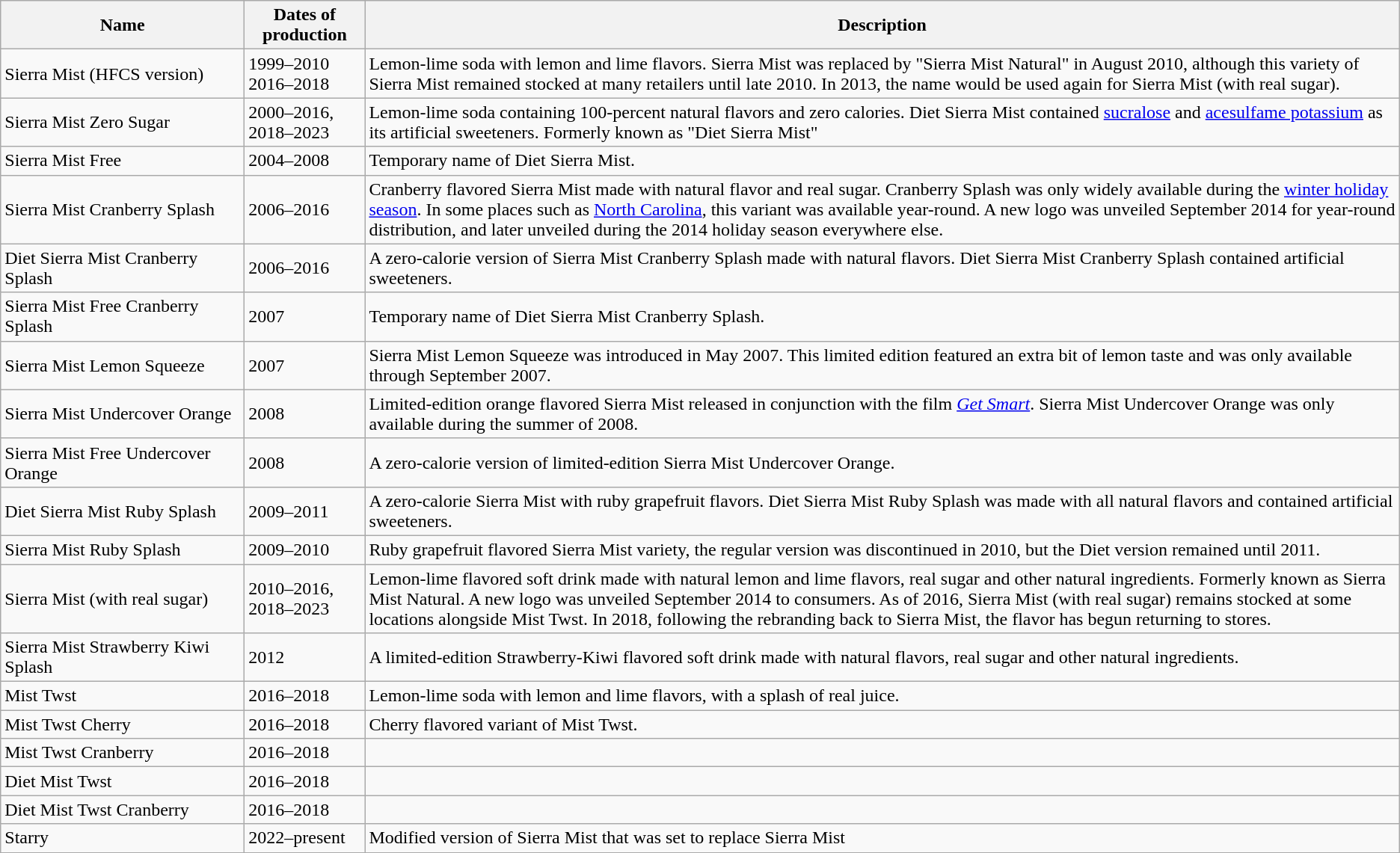<table class="wikitable sortable">
<tr It was Discontinued>
<th scope="col" width="210">Name</th>
<th scope="col" width="100">Dates of production</th>
<th scope="col" class="unsortable">Description</th>
</tr>
<tr>
<td>Sierra Mist (HFCS version)</td>
<td>1999–2010<br>2016–2018</td>
<td>Lemon-lime soda with lemon and lime flavors. Sierra Mist was replaced by "Sierra Mist Natural" in August 2010, although this variety of Sierra Mist remained stocked at many retailers until late 2010. In 2013, the name would be used again for Sierra Mist (with real sugar).</td>
</tr>
<tr>
<td>Sierra Mist Zero Sugar</td>
<td>2000–2016, 2018–2023</td>
<td>Lemon-lime soda containing 100-percent natural flavors and zero calories. Diet Sierra Mist contained <a href='#'>sucralose</a> and <a href='#'>acesulfame potassium</a> as its artificial sweeteners. Formerly known as "Diet Sierra Mist"</td>
</tr>
<tr>
<td>Sierra Mist Free</td>
<td>2004–2008</td>
<td>Temporary name of Diet Sierra Mist.</td>
</tr>
<tr>
<td>Sierra Mist Cranberry Splash</td>
<td>2006–2016</td>
<td>Cranberry flavored Sierra Mist made with natural flavor and real sugar. Cranberry Splash was only widely available during the <a href='#'>winter holiday season</a>. In some places such as <a href='#'>North Carolina</a>, this variant was available year-round. A new logo was unveiled September 2014 for year-round distribution, and later unveiled during the 2014 holiday season everywhere else.</td>
</tr>
<tr>
<td>Diet Sierra Mist Cranberry Splash</td>
<td>2006–2016</td>
<td>A zero-calorie version of Sierra Mist Cranberry Splash made with natural flavors. Diet Sierra Mist Cranberry Splash contained artificial sweeteners.</td>
</tr>
<tr>
<td>Sierra Mist Free Cranberry Splash</td>
<td>2007</td>
<td>Temporary name of Diet Sierra Mist Cranberry Splash.</td>
</tr>
<tr>
<td>Sierra Mist Lemon Squeeze</td>
<td>2007</td>
<td>Sierra Mist Lemon Squeeze was introduced in May 2007. This limited edition featured an extra bit of lemon taste and was only available through September 2007.</td>
</tr>
<tr>
<td>Sierra Mist Undercover Orange</td>
<td>2008</td>
<td>Limited-edition orange flavored Sierra Mist released in conjunction with the film <em><a href='#'>Get Smart</a></em>. Sierra Mist Undercover Orange was only available during the summer of 2008.</td>
</tr>
<tr>
<td>Sierra Mist Free Undercover Orange</td>
<td>2008</td>
<td>A zero-calorie version of limited-edition Sierra Mist Undercover Orange.</td>
</tr>
<tr>
<td>Diet Sierra Mist Ruby Splash</td>
<td>2009–2011</td>
<td>A zero-calorie Sierra Mist with ruby grapefruit flavors. Diet Sierra Mist Ruby Splash was made with all natural flavors and contained artificial sweeteners.</td>
</tr>
<tr>
<td>Sierra Mist Ruby Splash</td>
<td>2009–2010</td>
<td>Ruby grapefruit flavored Sierra Mist variety, the regular version was discontinued in 2010, but the Diet version remained until 2011.</td>
</tr>
<tr>
<td>Sierra Mist (with real sugar)</td>
<td>2010–2016, 2018–2023</td>
<td>Lemon-lime flavored soft drink made with natural lemon and lime flavors, real sugar and other natural ingredients. Formerly known as Sierra Mist Natural. A new logo was unveiled September 2014 to consumers. As of 2016, Sierra Mist (with real sugar) remains stocked at some locations alongside Mist Twst. In 2018, following the rebranding back to Sierra Mist, the flavor has begun returning to stores.</td>
</tr>
<tr>
<td>Sierra Mist Strawberry Kiwi Splash</td>
<td>2012</td>
<td>A limited-edition Strawberry-Kiwi flavored soft drink made with natural flavors, real sugar and other natural ingredients.</td>
</tr>
<tr>
<td>Mist Twst</td>
<td>2016–2018</td>
<td>Lemon-lime soda with lemon and lime flavors, with a splash of real juice.</td>
</tr>
<tr>
<td>Mist Twst Cherry</td>
<td>2016–2018</td>
<td>Cherry flavored variant of Mist Twst.</td>
</tr>
<tr>
<td>Mist Twst Cranberry</td>
<td>2016–2018</td>
<td></td>
</tr>
<tr>
<td>Diet Mist Twst</td>
<td>2016–2018</td>
<td></td>
</tr>
<tr>
<td>Diet Mist Twst Cranberry</td>
<td>2016–2018</td>
<td></td>
</tr>
<tr>
<td>Starry</td>
<td>2022–present</td>
<td>Modified  version of Sierra Mist that was set to replace Sierra Mist</td>
</tr>
</table>
